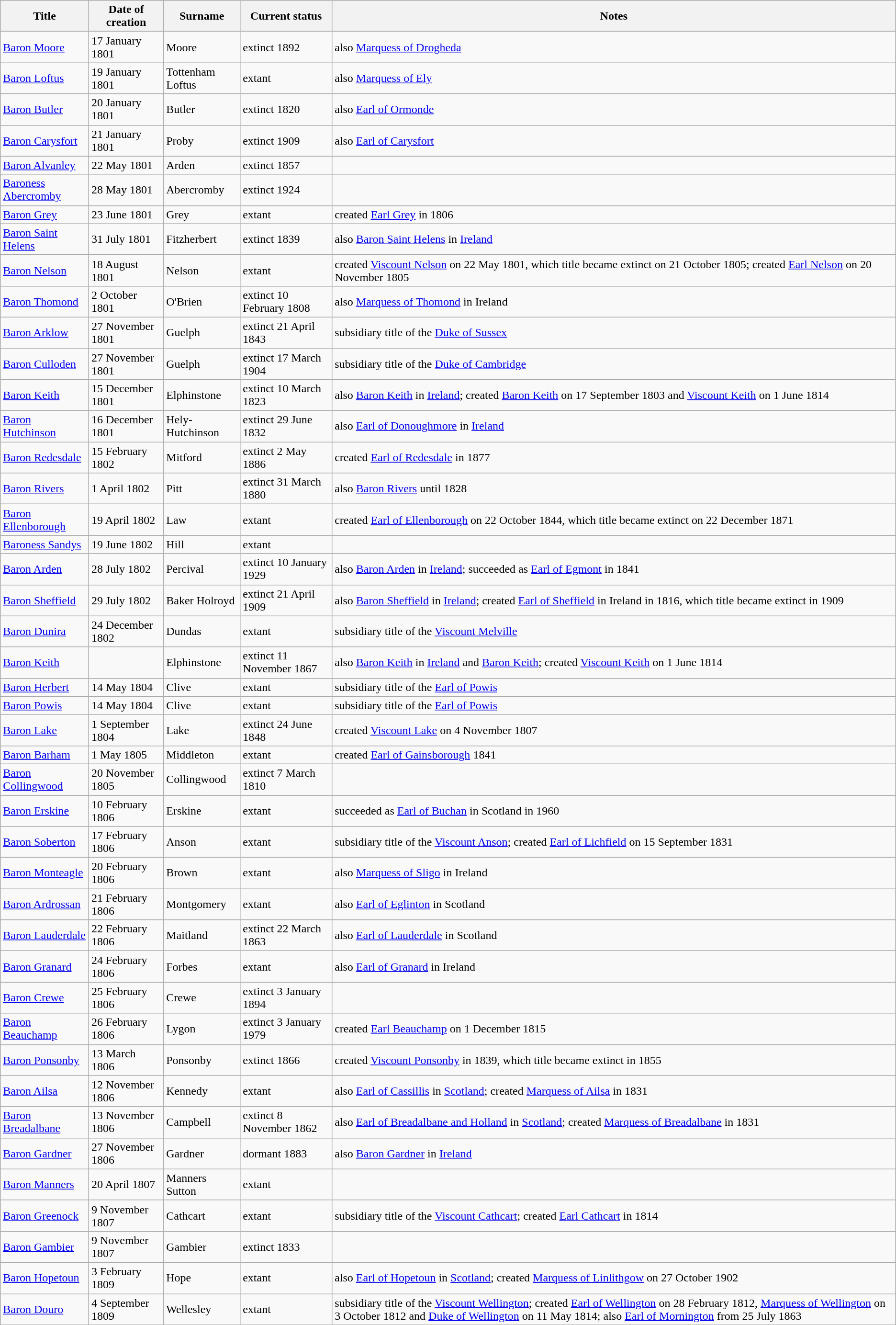<table class="wikitable sortable">
<tr>
<th>Title</th>
<th>Date of <br>creation</th>
<th>Surname</th>
<th>Current status</th>
<th>Notes</th>
</tr>
<tr>
<td><a href='#'>Baron Moore</a></td>
<td>17 January 1801</td>
<td>Moore</td>
<td>extinct 1892</td>
<td>also <a href='#'>Marquess of Drogheda</a></td>
</tr>
<tr>
<td><a href='#'>Baron Loftus</a></td>
<td>19 January 1801</td>
<td>Tottenham Loftus</td>
<td>extant</td>
<td>also <a href='#'>Marquess of Ely</a></td>
</tr>
<tr>
<td><a href='#'>Baron Butler</a></td>
<td>20 January 1801</td>
<td>Butler</td>
<td>extinct 1820</td>
<td>also <a href='#'>Earl of Ormonde</a></td>
</tr>
<tr>
<td><a href='#'>Baron Carysfort</a></td>
<td>21 January 1801</td>
<td>Proby</td>
<td>extinct 1909</td>
<td>also <a href='#'>Earl of Carysfort</a></td>
</tr>
<tr>
<td><a href='#'>Baron Alvanley</a></td>
<td>22 May 1801</td>
<td>Arden</td>
<td>extinct 1857</td>
<td> </td>
</tr>
<tr>
<td><a href='#'>Baroness Abercromby</a></td>
<td>28 May 1801</td>
<td>Abercromby</td>
<td>extinct 1924</td>
<td> </td>
</tr>
<tr>
<td><a href='#'>Baron Grey</a></td>
<td>23 June 1801</td>
<td>Grey</td>
<td>extant</td>
<td>created <a href='#'>Earl Grey</a> in 1806</td>
</tr>
<tr>
<td><a href='#'>Baron Saint Helens</a></td>
<td>31 July 1801</td>
<td>Fitzherbert</td>
<td>extinct 1839</td>
<td>also <a href='#'>Baron Saint Helens</a> in <a href='#'>Ireland</a></td>
</tr>
<tr>
<td><a href='#'>Baron Nelson</a></td>
<td>18 August 1801</td>
<td>Nelson</td>
<td>extant</td>
<td>created <a href='#'>Viscount Nelson</a> on 22 May 1801, which title became extinct on 21 October 1805; created <a href='#'>Earl Nelson</a> on 20 November 1805</td>
</tr>
<tr>
<td><a href='#'>Baron Thomond</a></td>
<td>2 October 1801</td>
<td>O'Brien</td>
<td>extinct 10 February 1808</td>
<td>also <a href='#'>Marquess of Thomond</a> in Ireland</td>
</tr>
<tr>
<td><a href='#'>Baron Arklow</a></td>
<td>27 November 1801</td>
<td>Guelph</td>
<td>extinct 21 April 1843</td>
<td>subsidiary title of the <a href='#'>Duke of Sussex</a></td>
</tr>
<tr>
<td><a href='#'>Baron Culloden</a></td>
<td>27 November 1801</td>
<td>Guelph</td>
<td>extinct 17 March 1904</td>
<td>subsidiary title of the <a href='#'>Duke of Cambridge</a></td>
</tr>
<tr>
<td><a href='#'>Baron Keith</a></td>
<td>15 December 1801</td>
<td>Elphinstone</td>
<td>extinct 10 March 1823</td>
<td>also <a href='#'>Baron Keith</a> in <a href='#'>Ireland</a>; created <a href='#'>Baron Keith</a> on 17 September 1803 and <a href='#'>Viscount Keith</a> on 1 June 1814</td>
</tr>
<tr>
<td><a href='#'>Baron Hutchinson</a></td>
<td>16 December 1801</td>
<td>Hely-Hutchinson</td>
<td>extinct 29 June 1832</td>
<td>also <a href='#'>Earl of Donoughmore</a> in <a href='#'>Ireland</a></td>
</tr>
<tr>
<td><a href='#'>Baron Redesdale</a></td>
<td>15 February 1802</td>
<td>Mitford</td>
<td>extinct 2 May 1886</td>
<td>created <a href='#'>Earl of Redesdale</a> in 1877</td>
</tr>
<tr>
<td><a href='#'>Baron Rivers</a></td>
<td>1 April 1802</td>
<td>Pitt</td>
<td>extinct 31 March 1880</td>
<td>also <a href='#'>Baron Rivers</a> until 1828</td>
</tr>
<tr>
<td><a href='#'>Baron Ellenborough</a></td>
<td>19 April 1802</td>
<td>Law</td>
<td>extant</td>
<td>created <a href='#'>Earl of Ellenborough</a> on 22 October 1844, which title became extinct on 22 December 1871</td>
</tr>
<tr>
<td><a href='#'>Baroness Sandys</a></td>
<td>19 June 1802</td>
<td>Hill</td>
<td>extant</td>
<td></td>
</tr>
<tr>
<td><a href='#'>Baron Arden</a></td>
<td>28 July 1802</td>
<td>Percival</td>
<td>extinct 10 January 1929</td>
<td>also <a href='#'>Baron Arden</a> in <a href='#'>Ireland</a>; succeeded as <a href='#'>Earl of Egmont</a> in 1841</td>
</tr>
<tr>
<td><a href='#'>Baron Sheffield</a></td>
<td>29 July 1802</td>
<td>Baker Holroyd</td>
<td>extinct 21 April 1909</td>
<td>also <a href='#'>Baron Sheffield</a> in <a href='#'>Ireland</a>; created <a href='#'>Earl of Sheffield</a> in Ireland in 1816, which title became extinct in 1909</td>
</tr>
<tr>
<td><a href='#'>Baron Dunira</a></td>
<td>24 December 1802</td>
<td>Dundas</td>
<td>extant</td>
<td>subsidiary title of the <a href='#'>Viscount Melville</a></td>
</tr>
<tr>
<td><a href='#'>Baron Keith</a></td>
<td></td>
<td>Elphinstone</td>
<td>extinct 11 November 1867</td>
<td>also <a href='#'>Baron Keith</a> in <a href='#'>Ireland</a> and <a href='#'>Baron Keith</a>; created <a href='#'>Viscount Keith</a> on 1 June 1814</td>
</tr>
<tr>
<td><a href='#'>Baron Herbert</a></td>
<td>14 May 1804</td>
<td>Clive</td>
<td>extant</td>
<td>subsidiary title of the <a href='#'>Earl of Powis</a></td>
</tr>
<tr>
<td><a href='#'>Baron Powis</a></td>
<td>14 May 1804</td>
<td>Clive</td>
<td>extant</td>
<td>subsidiary title of the <a href='#'>Earl of Powis</a></td>
</tr>
<tr>
<td><a href='#'>Baron Lake</a></td>
<td>1 September 1804</td>
<td>Lake</td>
<td>extinct 24 June 1848</td>
<td>created <a href='#'>Viscount Lake</a> on 4 November 1807</td>
</tr>
<tr>
<td><a href='#'>Baron Barham</a></td>
<td>1 May 1805</td>
<td>Middleton</td>
<td>extant</td>
<td>created <a href='#'>Earl of Gainsborough</a> 1841</td>
</tr>
<tr>
<td><a href='#'>Baron Collingwood</a></td>
<td>20 November 1805</td>
<td>Collingwood</td>
<td>extinct 7 March 1810</td>
<td></td>
</tr>
<tr>
<td><a href='#'>Baron Erskine</a></td>
<td>10 February 1806</td>
<td>Erskine</td>
<td>extant</td>
<td>succeeded as <a href='#'>Earl of Buchan</a> in Scotland in 1960</td>
</tr>
<tr>
<td><a href='#'>Baron Soberton</a></td>
<td>17 February 1806</td>
<td>Anson</td>
<td>extant</td>
<td>subsidiary title of the <a href='#'>Viscount Anson</a>; created <a href='#'>Earl of Lichfield</a> on 15 September 1831</td>
</tr>
<tr>
<td><a href='#'>Baron Monteagle</a></td>
<td>20 February 1806</td>
<td>Brown</td>
<td>extant</td>
<td>also <a href='#'>Marquess of Sligo</a> in Ireland</td>
</tr>
<tr>
<td><a href='#'>Baron Ardrossan</a></td>
<td>21 February 1806</td>
<td>Montgomery</td>
<td>extant</td>
<td>also <a href='#'>Earl of Eglinton</a> in Scotland</td>
</tr>
<tr>
<td><a href='#'>Baron Lauderdale</a></td>
<td>22 February 1806</td>
<td>Maitland</td>
<td>extinct 22 March 1863</td>
<td>also <a href='#'>Earl of Lauderdale</a> in Scotland</td>
</tr>
<tr>
<td><a href='#'>Baron Granard</a></td>
<td>24 February 1806</td>
<td>Forbes</td>
<td>extant</td>
<td>also <a href='#'>Earl of Granard</a> in Ireland</td>
</tr>
<tr>
<td><a href='#'>Baron Crewe</a></td>
<td>25 February 1806</td>
<td>Crewe</td>
<td>extinct 3 January 1894</td>
<td></td>
</tr>
<tr>
<td><a href='#'>Baron Beauchamp</a></td>
<td>26 February 1806</td>
<td>Lygon</td>
<td>extinct 3 January 1979</td>
<td>created <a href='#'>Earl Beauchamp</a> on 1 December 1815</td>
</tr>
<tr>
<td><a href='#'>Baron Ponsonby</a></td>
<td>13 March 1806</td>
<td>Ponsonby</td>
<td>extinct 1866</td>
<td>created <a href='#'>Viscount Ponsonby</a> in 1839, which title became extinct in 1855</td>
</tr>
<tr>
<td><a href='#'>Baron Ailsa</a></td>
<td>12 November 1806</td>
<td>Kennedy</td>
<td>extant</td>
<td>also <a href='#'>Earl of Cassillis</a> in <a href='#'>Scotland</a>; created <a href='#'>Marquess of Ailsa</a> in 1831</td>
</tr>
<tr>
<td><a href='#'>Baron Breadalbane</a></td>
<td>13 November 1806</td>
<td>Campbell</td>
<td>extinct 8 November 1862</td>
<td>also <a href='#'>Earl of Breadalbane and Holland</a> in <a href='#'>Scotland</a>; created <a href='#'>Marquess of Breadalbane</a> in 1831</td>
</tr>
<tr>
<td><a href='#'>Baron Gardner</a></td>
<td>27 November 1806</td>
<td>Gardner</td>
<td>dormant 1883</td>
<td>also <a href='#'>Baron Gardner</a> in <a href='#'>Ireland</a></td>
</tr>
<tr>
<td><a href='#'>Baron Manners</a></td>
<td>20 April 1807</td>
<td>Manners Sutton</td>
<td>extant</td>
<td> </td>
</tr>
<tr>
<td><a href='#'>Baron Greenock</a></td>
<td>9 November 1807</td>
<td>Cathcart</td>
<td>extant</td>
<td>subsidiary title of the <a href='#'>Viscount Cathcart</a>; created <a href='#'>Earl Cathcart</a> in 1814</td>
</tr>
<tr>
<td><a href='#'>Baron Gambier</a></td>
<td>9 November 1807</td>
<td>Gambier</td>
<td>extinct 1833</td>
<td> </td>
</tr>
<tr>
<td><a href='#'>Baron Hopetoun</a></td>
<td>3 February 1809</td>
<td>Hope</td>
<td>extant</td>
<td>also <a href='#'>Earl of Hopetoun</a> in <a href='#'>Scotland</a>; created <a href='#'>Marquess of Linlithgow</a> on 27 October 1902</td>
</tr>
<tr>
<td><a href='#'>Baron Douro</a></td>
<td>4 September 1809</td>
<td>Wellesley</td>
<td>extant</td>
<td>subsidiary title of the <a href='#'>Viscount Wellington</a>; created <a href='#'>Earl of Wellington</a> on 28 February 1812, <a href='#'>Marquess of Wellington</a> on 3 October 1812 and <a href='#'>Duke of Wellington</a> on 11 May 1814; also <a href='#'>Earl of Mornington</a> from 25 July 1863</td>
</tr>
</table>
